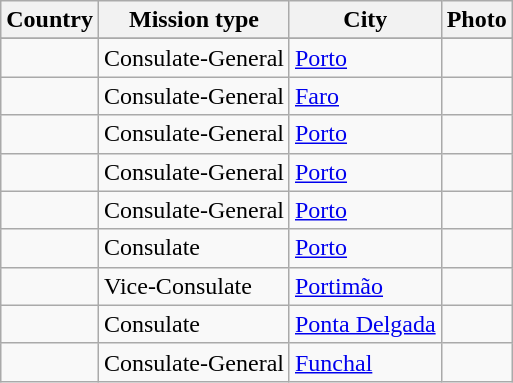<table class="wikitable sortable">
<tr valign="middle">
<th>Country</th>
<th>Mission type</th>
<th>City</th>
<th>Photo</th>
</tr>
<tr style="font-weight:bold; background-color: #DDDDDD">
</tr>
<tr>
<td></td>
<td>Consulate-General</td>
<td><a href='#'>Porto</a></td>
<td></td>
</tr>
<tr>
<td></td>
<td>Consulate-General</td>
<td><a href='#'>Faro</a></td>
<td></td>
</tr>
<tr>
<td></td>
<td>Consulate-General</td>
<td><a href='#'>Porto</a></td>
<td></td>
</tr>
<tr>
<td></td>
<td>Consulate-General</td>
<td><a href='#'>Porto</a></td>
<td></td>
</tr>
<tr>
<td></td>
<td>Consulate-General</td>
<td><a href='#'>Porto</a></td>
<td></td>
</tr>
<tr>
<td></td>
<td>Consulate</td>
<td><a href='#'>Porto</a></td>
<td></td>
</tr>
<tr>
<td></td>
<td>Vice-Consulate</td>
<td><a href='#'>Portimão</a></td>
<td></td>
</tr>
<tr>
<td></td>
<td>Consulate</td>
<td><a href='#'>Ponta Delgada</a></td>
<td></td>
</tr>
<tr>
<td></td>
<td>Consulate-General</td>
<td><a href='#'>Funchal</a></td>
<td></td>
</tr>
</table>
